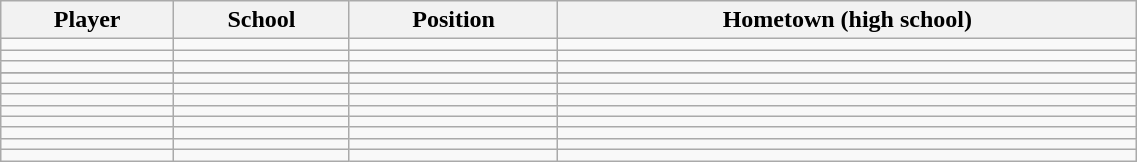<table class="wikitable sortable" style="text-align: left; width:60%">
<tr>
<th>Player</th>
<th>School</th>
<th>Position</th>
<th>Hometown (high school)</th>
</tr>
<tr>
<td></td>
<td></td>
<td></td>
<td></td>
</tr>
<tr>
<td></td>
<td></td>
<td></td>
<td></td>
</tr>
<tr>
<td></td>
<td></td>
<td></td>
<td></td>
</tr>
<tr>
</tr>
<tr>
<td></td>
<td></td>
<td></td>
<td></td>
</tr>
<tr>
<td></td>
<td></td>
<td></td>
<td></td>
</tr>
<tr>
<td></td>
<td></td>
<td></td>
<td></td>
</tr>
<tr>
<td></td>
<td></td>
<td></td>
<td></td>
</tr>
<tr>
<td></td>
<td></td>
<td></td>
<td></td>
</tr>
<tr>
<td></td>
<td></td>
<td></td>
<td></td>
</tr>
<tr>
<td></td>
<td></td>
<td></td>
<td></td>
</tr>
<tr>
<td></td>
<td></td>
<td></td>
<td></td>
</tr>
</table>
